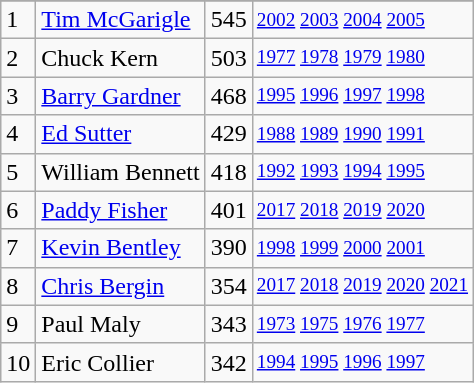<table class="wikitable">
<tr>
</tr>
<tr>
<td>1</td>
<td><a href='#'>Tim McGarigle</a></td>
<td>545</td>
<td style="font-size:80%;"><a href='#'>2002</a> <a href='#'>2003</a> <a href='#'>2004</a> <a href='#'>2005</a></td>
</tr>
<tr>
<td>2</td>
<td>Chuck Kern</td>
<td>503</td>
<td style="font-size:80%;"><a href='#'>1977</a> <a href='#'>1978</a> <a href='#'>1979</a> <a href='#'>1980</a></td>
</tr>
<tr>
<td>3</td>
<td><a href='#'>Barry Gardner</a></td>
<td>468</td>
<td style="font-size:80%;"><a href='#'>1995</a> <a href='#'>1996</a> <a href='#'>1997</a> <a href='#'>1998</a></td>
</tr>
<tr>
<td>4</td>
<td><a href='#'>Ed Sutter</a></td>
<td>429</td>
<td style="font-size:80%;"><a href='#'>1988</a> <a href='#'>1989</a> <a href='#'>1990</a> <a href='#'>1991</a></td>
</tr>
<tr>
<td>5</td>
<td>William Bennett</td>
<td>418</td>
<td style="font-size:80%;"><a href='#'>1992</a> <a href='#'>1993</a> <a href='#'>1994</a> <a href='#'>1995</a></td>
</tr>
<tr>
<td>6</td>
<td><a href='#'>Paddy Fisher</a></td>
<td>401</td>
<td style="font-size:80%;"><a href='#'>2017</a> <a href='#'>2018</a> <a href='#'>2019</a> <a href='#'>2020</a></td>
</tr>
<tr>
<td>7</td>
<td><a href='#'>Kevin Bentley</a></td>
<td>390</td>
<td style="font-size:80%;"><a href='#'>1998</a> <a href='#'>1999</a> <a href='#'>2000</a> <a href='#'>2001</a></td>
</tr>
<tr>
<td>8</td>
<td><a href='#'>Chris Bergin</a></td>
<td>354</td>
<td style="font-size:80%;"><a href='#'>2017</a> <a href='#'>2018</a> <a href='#'>2019</a> <a href='#'>2020</a> <a href='#'>2021</a></td>
</tr>
<tr>
<td>9</td>
<td>Paul Maly</td>
<td>343</td>
<td style="font-size:80%;"><a href='#'>1973</a> <a href='#'>1975</a> <a href='#'>1976</a> <a href='#'>1977</a></td>
</tr>
<tr>
<td>10</td>
<td>Eric Collier</td>
<td>342</td>
<td style="font-size:80%;"><a href='#'>1994</a> <a href='#'>1995</a> <a href='#'>1996</a> <a href='#'>1997</a></td>
</tr>
</table>
